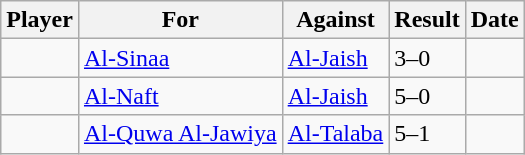<table class="wikitable sortable">
<tr>
<th>Player</th>
<th>For</th>
<th>Against</th>
<th align=center>Result</th>
<th>Date</th>
</tr>
<tr>
<td> </td>
<td><a href='#'>Al-Sinaa</a></td>
<td><a href='#'>Al-Jaish</a></td>
<td>3–0</td>
<td></td>
</tr>
<tr>
<td> </td>
<td><a href='#'>Al-Naft</a></td>
<td><a href='#'>Al-Jaish</a></td>
<td>5–0</td>
<td></td>
</tr>
<tr>
<td> </td>
<td><a href='#'>Al-Quwa Al-Jawiya</a></td>
<td><a href='#'>Al-Talaba</a></td>
<td>5–1</td>
<td></td>
</tr>
</table>
